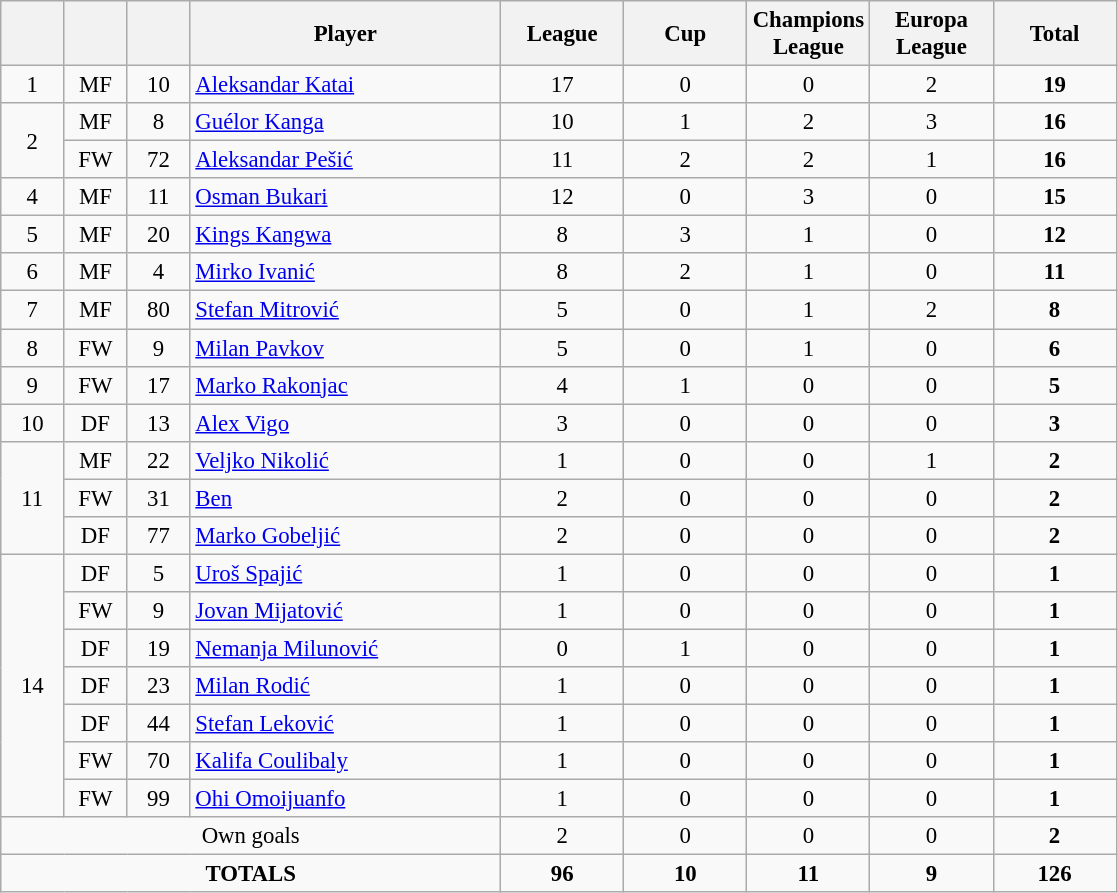<table class="wikitable" style="font-size: 95%; text-align: center;">
<tr>
<th width=35></th>
<th width=35></th>
<th width=35></th>
<th width=200>Player</th>
<th width=75>League</th>
<th width=75>Cup</th>
<th width=75>Champions League</th>
<th width=75>Europa League</th>
<th width=75>Total</th>
</tr>
<tr>
<td>1</td>
<td>MF</td>
<td>10</td>
<td align=left> <a href='#'>Aleksandar Katai</a></td>
<td>17</td>
<td>0</td>
<td>0</td>
<td>2</td>
<td><strong>19</strong></td>
</tr>
<tr>
<td rowspan=2>2</td>
<td>MF</td>
<td>8</td>
<td align=left> <a href='#'>Guélor Kanga</a></td>
<td>10</td>
<td>1</td>
<td>2</td>
<td>3</td>
<td><strong>16</strong></td>
</tr>
<tr>
<td>FW</td>
<td>72</td>
<td align=left> <a href='#'>Aleksandar Pešić</a></td>
<td>11</td>
<td>2</td>
<td>2</td>
<td>1</td>
<td><strong>16</strong></td>
</tr>
<tr>
<td>4</td>
<td>MF</td>
<td>11</td>
<td align=left> <a href='#'>Osman Bukari</a></td>
<td>12</td>
<td>0</td>
<td>3</td>
<td>0</td>
<td><strong>15</strong></td>
</tr>
<tr>
<td>5</td>
<td>MF</td>
<td>20</td>
<td align=left> <a href='#'>Kings Kangwa</a></td>
<td>8</td>
<td>3</td>
<td>1</td>
<td>0</td>
<td><strong>12</strong></td>
</tr>
<tr>
<td>6</td>
<td>MF</td>
<td>4</td>
<td align=left> <a href='#'>Mirko Ivanić</a></td>
<td>8</td>
<td>2</td>
<td>1</td>
<td>0</td>
<td><strong>11</strong></td>
</tr>
<tr>
<td>7</td>
<td>MF</td>
<td>80</td>
<td align=left> <a href='#'>Stefan Mitrović</a></td>
<td>5</td>
<td>0</td>
<td>1</td>
<td>2</td>
<td><strong>8</strong></td>
</tr>
<tr>
<td>8</td>
<td>FW</td>
<td>9</td>
<td align=left> <a href='#'>Milan Pavkov</a></td>
<td>5</td>
<td>0</td>
<td>1</td>
<td>0</td>
<td><strong>6</strong></td>
</tr>
<tr>
<td>9</td>
<td>FW</td>
<td>17</td>
<td align=left> <a href='#'>Marko Rakonjac</a></td>
<td>4</td>
<td>1</td>
<td>0</td>
<td>0</td>
<td><strong>5</strong></td>
</tr>
<tr>
<td>10</td>
<td>DF</td>
<td>13</td>
<td align=left> <a href='#'>Alex Vigo</a></td>
<td>3</td>
<td>0</td>
<td>0</td>
<td>0</td>
<td><strong>3</strong></td>
</tr>
<tr>
<td rowspan=3>11</td>
<td>MF</td>
<td>22</td>
<td align=left> <a href='#'>Veljko Nikolić</a></td>
<td>1</td>
<td>0</td>
<td>0</td>
<td>1</td>
<td><strong>2</strong></td>
</tr>
<tr>
<td>FW</td>
<td>31</td>
<td align=left> <a href='#'>Ben</a></td>
<td>2</td>
<td>0</td>
<td>0</td>
<td>0</td>
<td><strong>2</strong></td>
</tr>
<tr>
<td>DF</td>
<td>77</td>
<td align=left> <a href='#'>Marko Gobeljić</a></td>
<td>2</td>
<td>0</td>
<td>0</td>
<td>0</td>
<td><strong>2</strong></td>
</tr>
<tr>
<td rowspan=7>14</td>
<td>DF</td>
<td>5</td>
<td align=left> <a href='#'>Uroš Spajić</a></td>
<td>1</td>
<td>0</td>
<td>0</td>
<td>0</td>
<td><strong>1</strong></td>
</tr>
<tr>
<td>FW</td>
<td>9</td>
<td align=left> <a href='#'>Jovan Mijatović</a></td>
<td>1</td>
<td>0</td>
<td>0</td>
<td>0</td>
<td><strong>1</strong></td>
</tr>
<tr>
<td>DF</td>
<td>19</td>
<td align=left> <a href='#'>Nemanja Milunović</a></td>
<td>0</td>
<td>1</td>
<td>0</td>
<td>0</td>
<td><strong>1</strong></td>
</tr>
<tr>
<td>DF</td>
<td>23</td>
<td align=left> <a href='#'>Milan Rodić</a></td>
<td>1</td>
<td>0</td>
<td>0</td>
<td>0</td>
<td><strong>1</strong></td>
</tr>
<tr>
<td>DF</td>
<td>44</td>
<td align=left> <a href='#'>Stefan Leković</a></td>
<td>1</td>
<td>0</td>
<td>0</td>
<td>0</td>
<td><strong>1</strong></td>
</tr>
<tr>
<td>FW</td>
<td>70</td>
<td align=left> <a href='#'>Kalifa Coulibaly</a></td>
<td>1</td>
<td>0</td>
<td>0</td>
<td>0</td>
<td><strong>1</strong></td>
</tr>
<tr>
<td>FW</td>
<td>99</td>
<td align=left> <a href='#'>Ohi Omoijuanfo</a></td>
<td>1</td>
<td>0</td>
<td>0</td>
<td>0</td>
<td><strong>1</strong></td>
</tr>
<tr>
<td colspan=4>Own goals</td>
<td>2</td>
<td>0</td>
<td>0</td>
<td>0</td>
<td><strong>2</strong></td>
</tr>
<tr>
<td colspan=4><strong>TOTALS</strong></td>
<td><strong>96</strong></td>
<td><strong>10</strong></td>
<td><strong>11</strong></td>
<td><strong>9</strong></td>
<td><strong>126</strong></td>
</tr>
</table>
